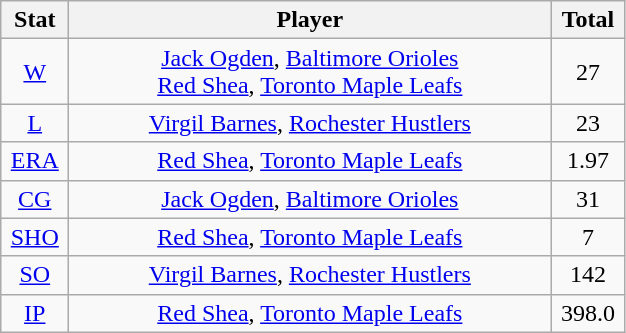<table class="wikitable" width="33%" style="text-align:center;">
<tr>
<th width="5%">Stat</th>
<th width="60%">Player</th>
<th width="5%">Total</th>
</tr>
<tr>
<td><a href='#'>W</a></td>
<td><a href='#'>Jack Ogden</a>, <a href='#'>Baltimore Orioles</a> <br> <a href='#'>Red Shea</a>, <a href='#'>Toronto Maple Leafs</a></td>
<td>27</td>
</tr>
<tr>
<td><a href='#'>L</a></td>
<td><a href='#'>Virgil Barnes</a>, <a href='#'>Rochester Hustlers</a></td>
<td>23</td>
</tr>
<tr>
<td><a href='#'>ERA</a></td>
<td><a href='#'>Red Shea</a>, <a href='#'>Toronto Maple Leafs</a></td>
<td>1.97</td>
</tr>
<tr>
<td><a href='#'>CG</a></td>
<td><a href='#'>Jack Ogden</a>, <a href='#'>Baltimore Orioles</a></td>
<td>31</td>
</tr>
<tr>
<td><a href='#'>SHO</a></td>
<td><a href='#'>Red Shea</a>, <a href='#'>Toronto Maple Leafs</a></td>
<td>7</td>
</tr>
<tr>
<td><a href='#'>SO</a></td>
<td><a href='#'>Virgil Barnes</a>, <a href='#'>Rochester Hustlers</a></td>
<td>142</td>
</tr>
<tr>
<td><a href='#'>IP</a></td>
<td><a href='#'>Red Shea</a>, <a href='#'>Toronto Maple Leafs</a></td>
<td>398.0</td>
</tr>
</table>
